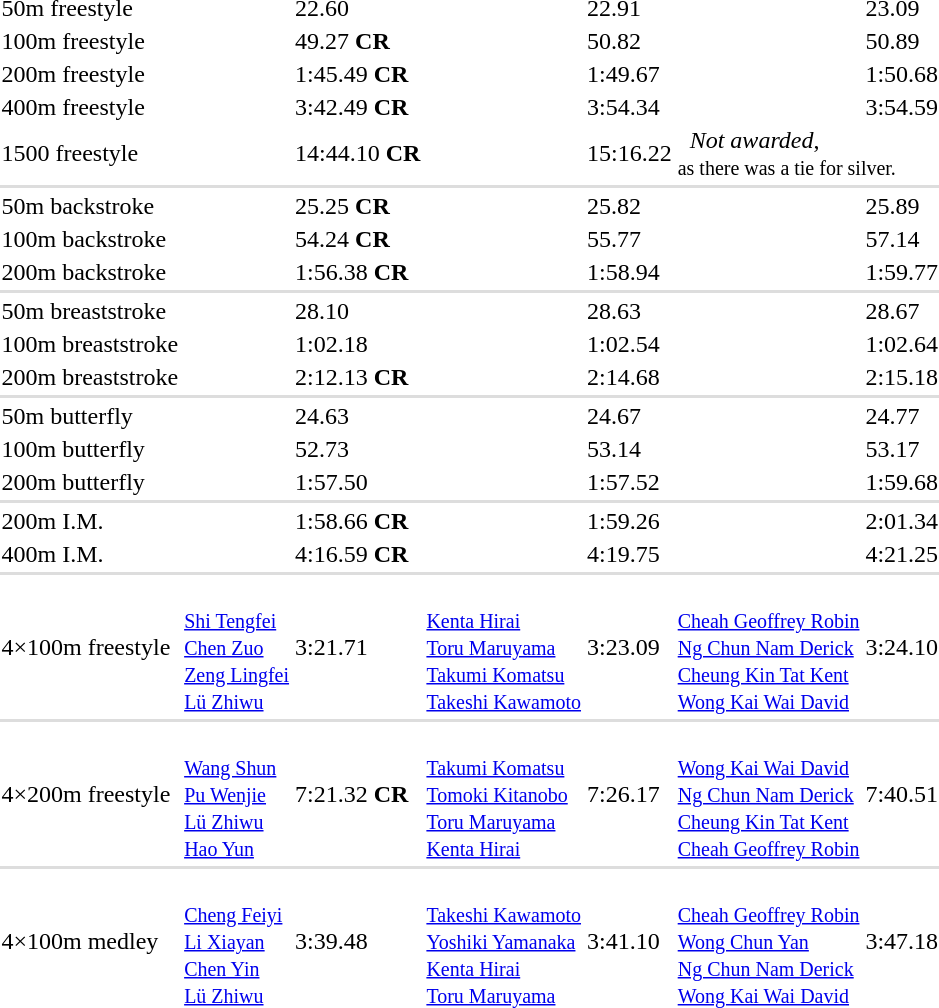<table>
<tr>
<td>50m freestyle</td>
<td></td>
<td>22.60</td>
<td></td>
<td>22.91</td>
<td></td>
<td>23.09</td>
</tr>
<tr>
<td>100m freestyle</td>
<td></td>
<td>49.27 <strong>CR</strong></td>
<td></td>
<td>50.82</td>
<td></td>
<td>50.89</td>
</tr>
<tr>
<td>200m freestyle</td>
<td></td>
<td>1:45.49 <strong>CR</strong></td>
<td></td>
<td>1:49.67</td>
<td></td>
<td>1:50.68</td>
</tr>
<tr>
<td>400m freestyle</td>
<td></td>
<td>3:42.49 <strong>CR</strong></td>
<td></td>
<td>3:54.34</td>
<td></td>
<td>3:54.59</td>
</tr>
<tr>
<td>1500 freestyle</td>
<td></td>
<td>14:44.10 <strong>CR</strong></td>
<td><br></td>
<td>15:16.22</td>
<td colspan=2>  <em>Not awarded</em>,<br><small>as there was a tie for silver.</small></td>
</tr>
<tr bgcolor=#DDDDDD>
<td colspan=7></td>
</tr>
<tr>
<td>50m backstroke</td>
<td></td>
<td>25.25 <strong>CR</strong></td>
<td></td>
<td>25.82</td>
<td></td>
<td>25.89</td>
</tr>
<tr>
<td>100m backstroke</td>
<td></td>
<td>54.24 <strong>CR</strong></td>
<td></td>
<td>55.77</td>
<td></td>
<td>57.14</td>
</tr>
<tr>
<td>200m backstroke</td>
<td></td>
<td>1:56.38 <strong>CR</strong></td>
<td></td>
<td>1:58.94</td>
<td></td>
<td>1:59.77</td>
</tr>
<tr bgcolor=#DDDDDD>
<td colspan=7></td>
</tr>
<tr>
<td>50m breaststroke</td>
<td></td>
<td>28.10</td>
<td></td>
<td>28.63</td>
<td></td>
<td>28.67</td>
</tr>
<tr>
<td>100m breaststroke</td>
<td></td>
<td>1:02.18</td>
<td></td>
<td>1:02.54</td>
<td></td>
<td>1:02.64</td>
</tr>
<tr>
<td>200m breaststroke</td>
<td></td>
<td>2:12.13 <strong>CR</strong></td>
<td></td>
<td>2:14.68</td>
<td></td>
<td>2:15.18</td>
</tr>
<tr bgcolor=#DDDDDD>
<td colspan=7></td>
</tr>
<tr>
<td>50m butterfly</td>
<td></td>
<td>24.63</td>
<td></td>
<td>24.67</td>
<td></td>
<td>24.77</td>
</tr>
<tr>
<td>100m butterfly</td>
<td></td>
<td>52.73</td>
<td></td>
<td>53.14</td>
<td></td>
<td>53.17</td>
</tr>
<tr>
<td>200m butterfly</td>
<td></td>
<td>1:57.50</td>
<td></td>
<td>1:57.52</td>
<td></td>
<td>1:59.68</td>
</tr>
<tr bgcolor=#DDDDDD>
<td colspan=7></td>
</tr>
<tr>
<td>200m I.M.</td>
<td></td>
<td>1:58.66 <strong>CR</strong></td>
<td></td>
<td>1:59.26</td>
<td></td>
<td>2:01.34</td>
</tr>
<tr>
<td>400m I.M.</td>
<td></td>
<td>4:16.59 <strong>CR</strong></td>
<td></td>
<td>4:19.75</td>
<td></td>
<td>4:21.25</td>
</tr>
<tr bgcolor=#DDDDDD>
<td colspan=7></td>
</tr>
<tr>
<td>4×100m freestyle</td>
<td><br><small><a href='#'>Shi Tengfei</a><br><a href='#'>Chen Zuo</a><br><a href='#'>Zeng Lingfei</a><br><a href='#'>Lü Zhiwu</a></small></td>
<td>3:21.71</td>
<td><br><small><a href='#'>Kenta Hirai</a><br><a href='#'>Toru Maruyama</a><br><a href='#'>Takumi Komatsu</a><br><a href='#'>Takeshi Kawamoto</a></small></td>
<td>3:23.09</td>
<td><br><small><a href='#'>Cheah Geoffrey Robin</a><br><a href='#'>Ng Chun Nam Derick</a><br><a href='#'>Cheung Kin Tat Kent</a><br><a href='#'>Wong Kai Wai David</a></small></td>
<td>3:24.10</td>
</tr>
<tr bgcolor=#DDDDDD>
<td colspan=7></td>
</tr>
<tr>
<td>4×200m freestyle</td>
<td><br><small><a href='#'>Wang Shun</a><br><a href='#'>Pu Wenjie</a><br><a href='#'>Lü Zhiwu</a><br><a href='#'>Hao Yun</a></small></td>
<td>7:21.32 <strong>CR</strong></td>
<td><br><small><a href='#'>Takumi Komatsu</a><br><a href='#'>Tomoki Kitanobo</a><br><a href='#'>Toru Maruyama</a><br><a href='#'>Kenta Hirai</a></small></td>
<td>7:26.17</td>
<td><br><small><a href='#'>Wong Kai Wai David</a><br><a href='#'>Ng Chun Nam Derick</a><br><a href='#'>Cheung Kin Tat Kent</a><br><a href='#'>Cheah Geoffrey Robin</a></small></td>
<td>7:40.51</td>
</tr>
<tr bgcolor=#DDDDDD>
<td colspan=7></td>
</tr>
<tr>
<td>4×100m medley</td>
<td><br><small><a href='#'>Cheng Feiyi</a><br><a href='#'>Li Xiayan</a><br><a href='#'>Chen Yin</a><br><a href='#'>Lü Zhiwu</a></small></td>
<td>3:39.48</td>
<td><br><small><a href='#'>Takeshi Kawamoto</a><br><a href='#'>Yoshiki Yamanaka</a><br><a href='#'>Kenta Hirai</a><br><a href='#'>Toru Maruyama</a></small></td>
<td>3:41.10</td>
<td><br><small><a href='#'>Cheah Geoffrey Robin</a><br><a href='#'>Wong Chun Yan</a><br><a href='#'>Ng Chun Nam Derick</a><br><a href='#'>Wong Kai Wai David</a></small></td>
<td>3:47.18</td>
</tr>
</table>
